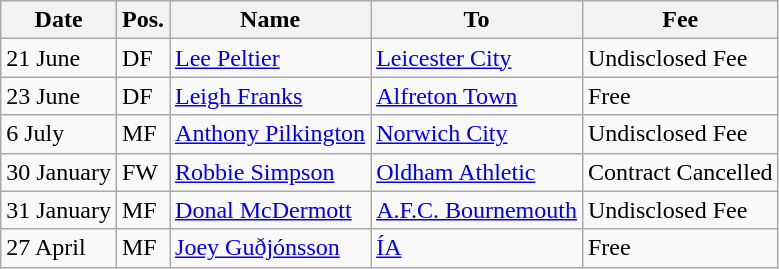<table class="wikitable">
<tr>
<th>Date</th>
<th>Pos.</th>
<th>Name</th>
<th>To</th>
<th>Fee</th>
</tr>
<tr>
<td>21 June</td>
<td>DF</td>
<td> <a href='#'>Lee Peltier</a></td>
<td> <a href='#'>Leicester City</a></td>
<td>Undisclosed Fee</td>
</tr>
<tr>
<td>23 June</td>
<td>DF</td>
<td> <a href='#'>Leigh Franks</a></td>
<td> <a href='#'>Alfreton Town</a></td>
<td>Free</td>
</tr>
<tr>
<td>6 July</td>
<td>MF</td>
<td> <a href='#'>Anthony Pilkington</a></td>
<td> <a href='#'>Norwich City</a></td>
<td>Undisclosed Fee</td>
</tr>
<tr>
<td>30 January</td>
<td>FW</td>
<td> <a href='#'>Robbie Simpson</a></td>
<td> <a href='#'>Oldham Athletic</a></td>
<td>Contract Cancelled</td>
</tr>
<tr>
<td>31 January</td>
<td>MF</td>
<td> <a href='#'>Donal McDermott</a></td>
<td> <a href='#'>A.F.C. Bournemouth</a></td>
<td>Undisclosed Fee</td>
</tr>
<tr>
<td>27 April</td>
<td>MF</td>
<td> <a href='#'>Joey Guðjónsson</a></td>
<td> <a href='#'>ÍA</a></td>
<td>Free</td>
</tr>
</table>
